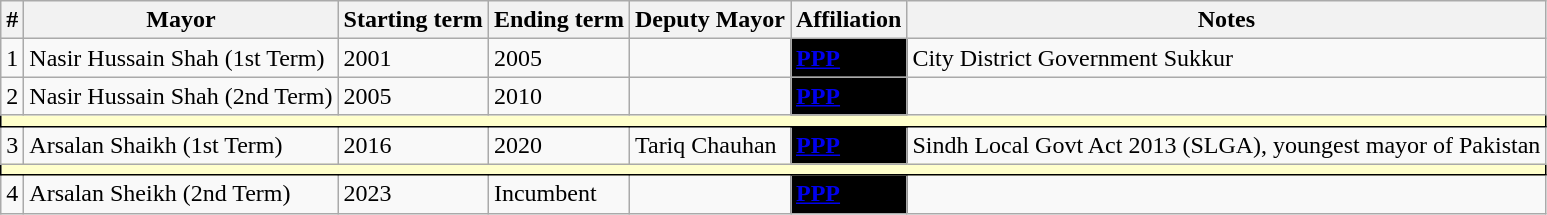<table class="wikitable">
<tr>
<th>#</th>
<th>Mayor</th>
<th>Starting term</th>
<th>Ending term</th>
<th>Deputy Mayor</th>
<th>Affiliation</th>
<th>Notes</th>
</tr>
<tr>
<td>1</td>
<td>Nasir Hussain Shah (1st Term)</td>
<td>2001</td>
<td>2005</td>
<td></td>
<td style = "background:black;"><strong><span><a href='#'>PPP</a></span></strong></td>
<td>City District Government Sukkur</td>
</tr>
<tr>
<td>2</td>
<td>Nasir Hussain Shah (2nd Term)</td>
<td>2005</td>
<td>2010</td>
<td></td>
<td style = "background:black;"><strong><span><a href='#'>PPP</a></span></strong></td>
<td></td>
</tr>
<tr>
<td colspan="7" style="border: 1px solid black; background: #ffffcc;"></td>
</tr>
<tr>
<td>3</td>
<td>Arsalan Shaikh (1st Term)</td>
<td>2016</td>
<td>2020</td>
<td>Tariq Chauhan</td>
<td style = "background:black;"><strong><span><a href='#'>PPP</a></span></strong></td>
<td>Sindh Local Govt Act 2013 (SLGA), youngest mayor of Pakistan</td>
</tr>
<tr>
<td colspan="7" style="border: 1px solid black; background: #ffffcc;"></td>
</tr>
<tr>
<td>4</td>
<td>Arsalan Sheikh (2nd Term)</td>
<td>2023</td>
<td>Incumbent</td>
<td></td>
<td style = "background:black;"><strong><span><a href='#'>PPP</a></span></strong></td>
<td></td>
</tr>
</table>
